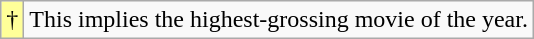<table class="wikitable">
<tr>
<td style="background-color:#FFFF99"align="center">†</td>
<td>This implies the highest-grossing movie of the year.</td>
</tr>
</table>
